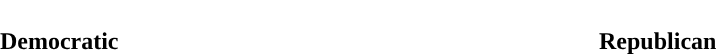<table style="width:50em; text-align:center">
<tr style="color:white">
<td style="background:"><strong>49</strong></td>
<td style="background:"><strong>47</strong></td>
</tr>
<tr>
<td><span><strong>Democratic</strong></span></td>
<td><span><strong>Republican</strong></span></td>
</tr>
</table>
